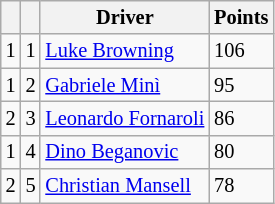<table class="wikitable" style="font-size: 85%;">
<tr>
<th></th>
<th></th>
<th>Driver</th>
<th>Points</th>
</tr>
<tr>
<td align="left"> 1</td>
<td align="center">1</td>
<td> <a href='#'>Luke Browning</a></td>
<td>106</td>
</tr>
<tr>
<td align="left"> 1</td>
<td align="center">2</td>
<td> <a href='#'>Gabriele Minì</a></td>
<td>95</td>
</tr>
<tr>
<td align="left"> 2</td>
<td align="center">3</td>
<td> <a href='#'>Leonardo Fornaroli</a></td>
<td>86</td>
</tr>
<tr>
<td align="left"> 1</td>
<td align="center">4</td>
<td> <a href='#'>Dino Beganovic</a></td>
<td>80</td>
</tr>
<tr>
<td align="left"> 2</td>
<td align="center">5</td>
<td> <a href='#'>Christian Mansell</a></td>
<td>78</td>
</tr>
</table>
